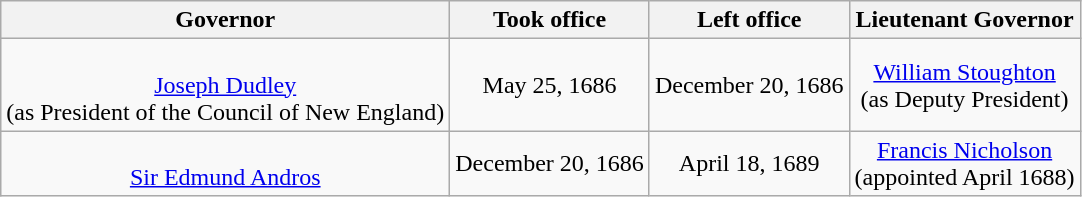<table class=wikitable style="text-align:center">
<tr>
<th scope="col">Governor</th>
<th scope="col">Took office</th>
<th scope="col">Left office</th>
<th scope="col">Lieutenant Governor</th>
</tr>
<tr>
<td scope="col"><br><a href='#'>Joseph Dudley</a><br>(as President of the Council of New England)</td>
<td>May 25, 1686</td>
<td>December 20, 1686</td>
<td><a href='#'>William Stoughton</a><br>(as Deputy President)</td>
</tr>
<tr>
<td><br><a href='#'>Sir Edmund Andros</a></td>
<td>December 20, 1686</td>
<td>April 18, 1689</td>
<td><a href='#'>Francis Nicholson</a><br>(appointed April 1688)</td>
</tr>
</table>
